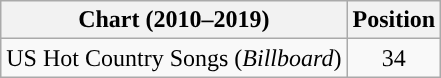<table class="wikitable">
<tr>
<th>Chart (2010–2019)</th>
<th>Position</th>
</tr>
<tr>
<td>US Hot Country Songs (<em>Billboard</em>)</td>
<td style="text-align:center;">34</td>
</tr>
</table>
